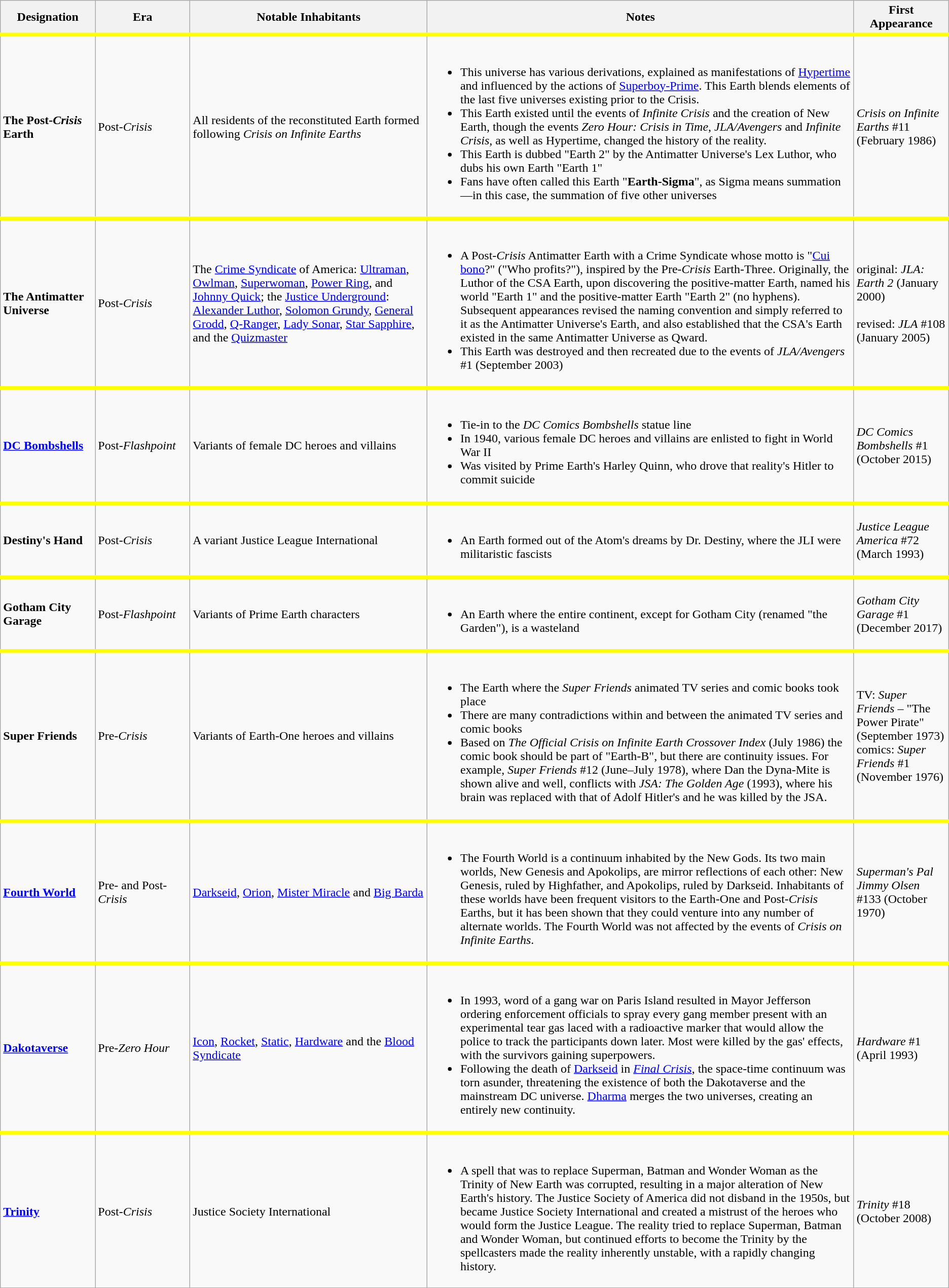<table class="wikitable">
<tr>
<th width=10%>Designation</th>
<th width=10%>Era</th>
<th width=25%>Notable Inhabitants</th>
<th width=45%>Notes</th>
<th width=30%>First Appearance</th>
</tr>
<tr style="border-top: solid thick yellow">
<td><strong>The Post-<em>Crisis</em> Earth</strong></td>
<td>Post-<em>Crisis</em></td>
<td>All residents of the reconstituted Earth formed following <em>Crisis on Infinite Earths</em></td>
<td><br><ul><li>This universe has various derivations, explained as manifestations of <a href='#'>Hypertime</a> and influenced by the actions of <a href='#'>Superboy-Prime</a>. This Earth blends elements of the last five universes existing prior to the Crisis.</li><li>This Earth existed until the events of <em>Infinite Crisis</em> and the creation of New Earth, though the events <em>Zero Hour: Crisis in Time</em>, <em>JLA/Avengers</em> and <em>Infinite Crisis</em>, as well as Hypertime, changed the history of the reality.</li><li>This Earth is dubbed "Earth 2" by the Antimatter Universe's Lex Luthor, who dubs his own Earth "Earth 1"</li><li>Fans have often called this Earth "<strong>Earth-Sigma</strong>", as Sigma means summation—in this case, the summation of five other universes</li></ul></td>
<td><em>Crisis on Infinite Earths</em> #11 (February 1986)</td>
</tr>
<tr style="border-top: solid thick yellow">
<td><strong>The Antimatter Universe</strong></td>
<td>Post-<em>Crisis</em></td>
<td>The <a href='#'>Crime Syndicate</a> of America: <a href='#'>Ultraman</a>, <a href='#'>Owlman</a>, <a href='#'>Superwoman</a>, <a href='#'>Power Ring</a>, and <a href='#'>Johnny Quick</a>; the <a href='#'>Justice Underground</a>: <a href='#'>Alexander Luthor</a>, <a href='#'>Solomon Grundy</a>, <a href='#'>General Grodd</a>, <a href='#'>Q-Ranger</a>, <a href='#'>Lady Sonar</a>, <a href='#'>Star Sapphire</a>, and the <a href='#'>Quizmaster</a></td>
<td><br><ul><li>A Post-<em>Crisis</em> Antimatter Earth with a Crime Syndicate whose motto is "<a href='#'>Cui bono</a>?" ("Who profits?"), inspired by the Pre-<em>Crisis</em> Earth-Three. Originally, the Luthor of the CSA Earth, upon discovering the positive-matter Earth, named his world "Earth 1" and the positive-matter Earth "Earth 2" (no hyphens). Subsequent appearances revised the naming convention and simply referred to it as the Antimatter Universe's Earth, and also established that the CSA's Earth existed in the same Antimatter Universe as Qward.</li><li>This Earth was destroyed and then recreated due to the events of <em>JLA/Avengers</em> #1 (September 2003)</li></ul></td>
<td>original: <em>JLA: Earth 2</em> (January 2000)<br><br>revised: <em>JLA</em> #108 (January 2005)</td>
</tr>
<tr style="border-top: solid thick yellow">
<td><strong><a href='#'>DC Bombshells</a></strong></td>
<td>Post-<em>Flashpoint</em></td>
<td>Variants of female DC heroes and villains</td>
<td><br><ul><li>Tie-in to the <em>DC Comics Bombshells</em> statue line</li><li>In 1940, various female DC heroes and villains are enlisted to fight in World War II</li><li>Was visited by Prime Earth's Harley Quinn, who drove that reality's Hitler to commit suicide</li></ul></td>
<td><em>DC Comics Bombshells </em> #1 (October 2015)</td>
</tr>
<tr style="border-top: solid thick yellow">
<td><strong>Destiny's Hand</strong></td>
<td>Post-<em>Crisis</em></td>
<td>A variant Justice League International</td>
<td><br><ul><li>An Earth formed out of the Atom's dreams by Dr. Destiny, where the JLI were militaristic fascists</li></ul></td>
<td><em>Justice League America</em> #72 (March 1993)</td>
</tr>
<tr style="border-top: solid thick yellow">
<td><strong>Gotham City Garage</strong></td>
<td>Post-<em>Flashpoint</em></td>
<td>Variants of Prime Earth characters</td>
<td><br><ul><li>An Earth where the entire continent, except for Gotham City (renamed "the Garden"), is a wasteland</li></ul></td>
<td><em>Gotham City Garage</em> #1 (December 2017)</td>
</tr>
<tr style="border-top: solid thick yellow">
<td><strong>Super Friends</strong></td>
<td>Pre-<em>Crisis</em></td>
<td>Variants of Earth-One heroes and villains</td>
<td><br><ul><li>The Earth where the <em>Super Friends</em> animated TV series and comic books took place</li><li>There are many contradictions within and between the animated TV series and comic books</li><li>Based on <em>The Official Crisis on Infinite Earth Crossover Index</em> (July 1986) the comic book should be part of "Earth-B", but there are continuity issues. For example, <em>Super Friends</em> #12 (June–July 1978), where Dan the Dyna-Mite is shown alive and well, conflicts with <em>JSA: The Golden Age</em> (1993), where his brain was replaced with that of Adolf Hitler's and he was killed by the JSA.</li></ul></td>
<td>TV: <em>Super Friends</em> – "The Power Pirate" (September 1973)<br>comics: <em>Super Friends</em> #1 (November 1976)</td>
</tr>
<tr style="border-top: solid thick yellow">
<td><strong><a href='#'>Fourth World</a></strong></td>
<td>Pre- and Post-<em>Crisis</em></td>
<td><a href='#'>Darkseid</a>, <a href='#'>Orion</a>, <a href='#'>Mister Miracle</a> and <a href='#'>Big Barda</a></td>
<td><br><ul><li>The Fourth World is a continuum inhabited by the New Gods. Its two main worlds, New Genesis and Apokolips, are mirror reflections of each other: New Genesis, ruled by Highfather, and Apokolips, ruled by Darkseid. Inhabitants of these worlds have been frequent visitors to the Earth-One and Post-<em>Crisis</em> Earths, but it has been shown that they could venture into any number of alternate worlds. The Fourth World was not affected by the events of <em>Crisis on Infinite Earths</em>.</li></ul></td>
<td><em>Superman's Pal Jimmy Olsen</em> #133 (October 1970)</td>
</tr>
<tr style="border-top: solid thick yellow">
<td><strong><a href='#'>Dakotaverse</a></strong></td>
<td>Pre-<em>Zero Hour</em></td>
<td><a href='#'>Icon</a>, <a href='#'>Rocket</a>, <a href='#'>Static</a>, <a href='#'>Hardware</a> and the <a href='#'>Blood Syndicate</a></td>
<td><br><ul><li>In 1993, word of a gang war on Paris Island resulted in Mayor Jefferson ordering enforcement officials to spray every gang member present with an experimental tear gas laced with a radioactive marker that would allow the police to track the participants down later. Most were killed by the gas' effects, with the survivors gaining superpowers.</li><li>Following the death of <a href='#'>Darkseid</a> in <em><a href='#'>Final Crisis</a></em>, the space-time continuum was torn asunder, threatening the existence of both the Dakotaverse and the mainstream DC universe. <a href='#'>Dharma</a> merges the two universes, creating an entirely new continuity.</li></ul></td>
<td><em>Hardware</em> #1 (April 1993)</td>
</tr>
<tr style="border-top: solid thick yellow">
<td><strong><a href='#'>Trinity</a></strong></td>
<td>Post-<em>Crisis</em></td>
<td>Justice Society International</td>
<td><br><ul><li>A spell that was to replace Superman, Batman and Wonder Woman as the Trinity of New Earth was corrupted, resulting in a major alteration of New Earth's history. The Justice Society of America did not disband in the 1950s, but became Justice Society International and created a mistrust of the heroes who would form the Justice League. The reality tried to replace Superman, Batman and Wonder Woman, but continued efforts to become the Trinity by the spellcasters made the reality inherently unstable, with a rapidly changing history.</li></ul></td>
<td><em>Trinity</em> #18 (October 2008)</td>
</tr>
</table>
